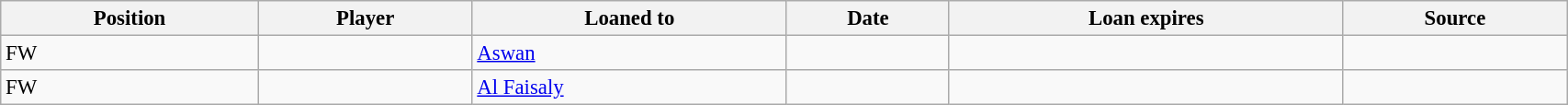<table class="wikitable sortable" style="width:90%; text-align:center; font-size:95%; text-align:left">
<tr>
<th>Position</th>
<th>Player</th>
<th>Loaned to</th>
<th>Date</th>
<th>Loan expires</th>
<th>Source</th>
</tr>
<tr>
<td>FW</td>
<td></td>
<td> <a href='#'>Aswan</a></td>
<td></td>
<td></td>
<td></td>
</tr>
<tr>
<td>FW</td>
<td></td>
<td> <a href='#'>Al Faisaly</a></td>
<td></td>
<td></td>
<td></td>
</tr>
</table>
